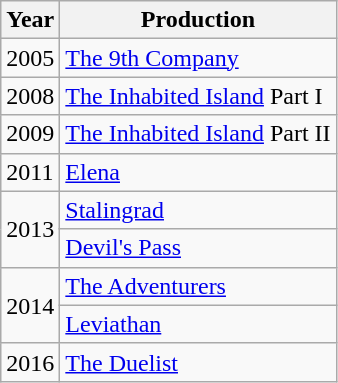<table class="wikitable">
<tr>
<th>Year</th>
<th>Production</th>
</tr>
<tr>
<td>2005</td>
<td><a href='#'>The 9th Company</a></td>
</tr>
<tr>
<td>2008</td>
<td><a href='#'>The Inhabited Island</a> Part I</td>
</tr>
<tr>
<td>2009</td>
<td><a href='#'>The Inhabited Island</a> Part II</td>
</tr>
<tr>
<td>2011</td>
<td><a href='#'>Elena</a></td>
</tr>
<tr>
<td rowspan="2">2013</td>
<td><a href='#'>Stalingrad</a></td>
</tr>
<tr>
<td><a href='#'>Devil's Pass</a></td>
</tr>
<tr>
<td rowspan="2">2014</td>
<td><a href='#'>The Adventurers</a></td>
</tr>
<tr>
<td><a href='#'>Leviathan</a></td>
</tr>
<tr>
<td>2016</td>
<td><a href='#'>The Duelist</a></td>
</tr>
</table>
